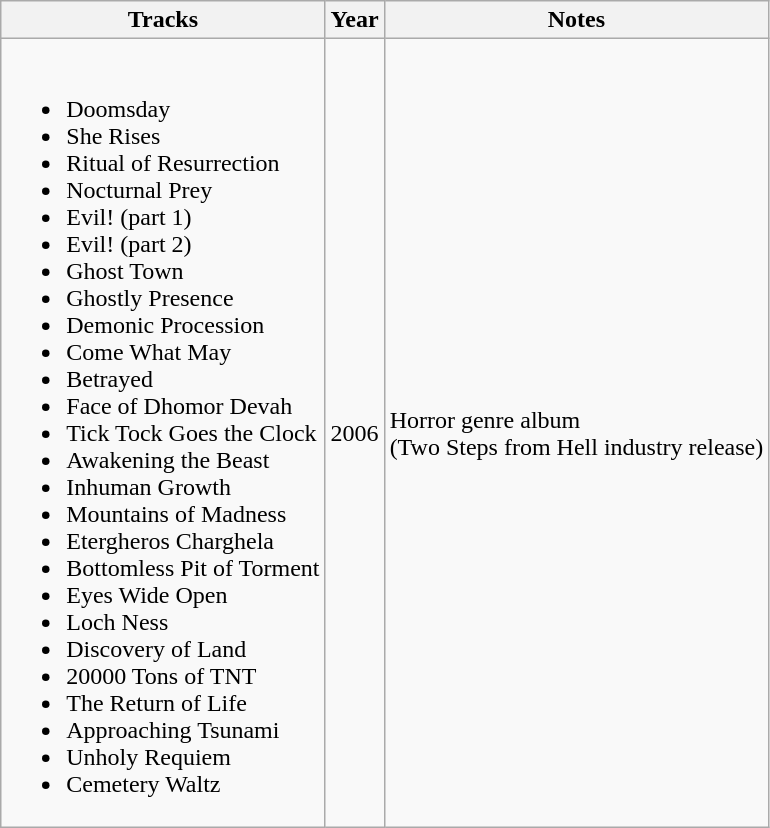<table class="wikitable sortable">
<tr>
<th>Tracks</th>
<th>Year</th>
<th>Notes</th>
</tr>
<tr>
<td><br><ul><li>Doomsday</li><li>She Rises</li><li>Ritual of Resurrection</li><li>Nocturnal Prey</li><li>Evil! (part 1)</li><li>Evil! (part 2)</li><li>Ghost Town</li><li>Ghostly Presence</li><li>Demonic Procession</li><li>Come What May</li><li>Betrayed</li><li>Face of Dhomor Devah</li><li>Tick Tock Goes the Clock</li><li>Awakening the Beast</li><li>Inhuman Growth</li><li>Mountains of Madness</li><li>Etergheros Charghela</li><li>Bottomless Pit of Torment</li><li>Eyes Wide Open</li><li>Loch Ness</li><li>Discovery of Land</li><li>20000 Tons of TNT</li><li>The Return of Life</li><li>Approaching Tsunami</li><li>Unholy Requiem</li><li>Cemetery Waltz</li></ul></td>
<td>2006</td>
<td>Horror genre album<br>(Two Steps from Hell industry release)</td>
</tr>
</table>
